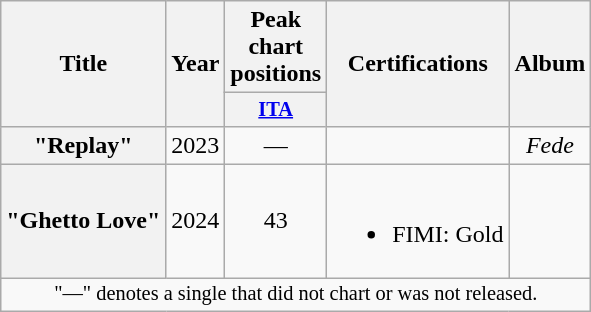<table class="wikitable plainrowheaders" style="text-align:center;">
<tr>
<th scope="col" rowspan="2">Title</th>
<th scope="col" rowspan="2">Year</th>
<th scope="col" colspan="1">Peak chart positions</th>
<th scope="col" rowspan="2">Certifications</th>
<th scope="col" rowspan="2">Album</th>
</tr>
<tr>
<th scope="col" style="width:3em;font-size:85%;"><a href='#'>ITA</a><br></th>
</tr>
<tr>
<th scope="row">"Replay"<br></th>
<td>2023</td>
<td>—</td>
<td></td>
<td><em>Fede</em></td>
</tr>
<tr>
<th scope="row">"Ghetto Love"<br></th>
<td>2024</td>
<td>43</td>
<td><br><ul><li>FIMI: Gold</li></ul></td>
<td></td>
</tr>
<tr>
<td colspan="5" style="text-align:center; font-size:85%;">"—" denotes a single that did not chart or was not released.</td>
</tr>
</table>
